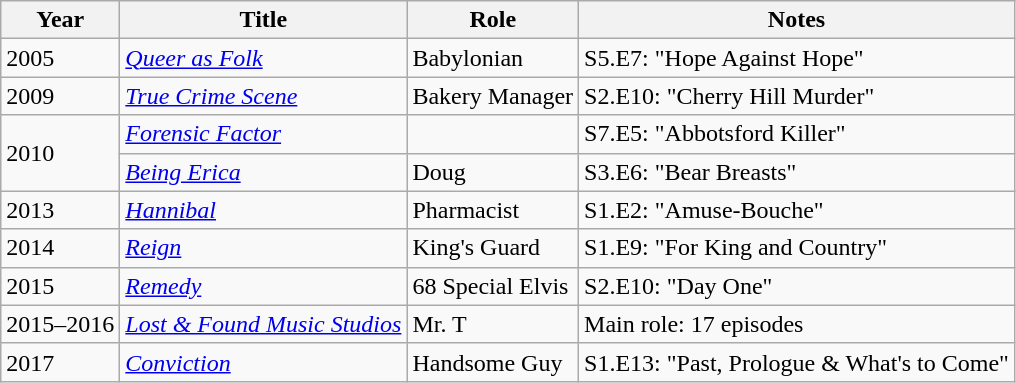<table class="wikitable sortable">
<tr>
<th>Year</th>
<th>Title</th>
<th>Role</th>
<th>Notes</th>
</tr>
<tr>
<td>2005</td>
<td><em><a href='#'>Queer as Folk</a></em></td>
<td>Babylonian</td>
<td>S5.E7: "Hope Against Hope"</td>
</tr>
<tr>
<td>2009</td>
<td><em><a href='#'>True Crime Scene</a></em></td>
<td>Bakery Manager</td>
<td>S2.E10: "Cherry Hill Murder"</td>
</tr>
<tr>
<td rowspan= 2>2010</td>
<td><em><a href='#'>Forensic Factor</a></em></td>
<td></td>
<td>S7.E5: "Abbotsford Killer"</td>
</tr>
<tr>
<td><em><a href='#'>Being Erica</a></em></td>
<td>Doug</td>
<td>S3.E6: "Bear Breasts"</td>
</tr>
<tr>
<td>2013</td>
<td><em><a href='#'>Hannibal</a></em></td>
<td>Pharmacist</td>
<td>S1.E2: "Amuse-Bouche"</td>
</tr>
<tr>
<td>2014</td>
<td><em><a href='#'>Reign</a></em></td>
<td>King's Guard</td>
<td>S1.E9: "For King and Country"</td>
</tr>
<tr>
<td>2015</td>
<td><em><a href='#'>Remedy</a></em></td>
<td>68 Special Elvis</td>
<td>S2.E10: "Day One"</td>
</tr>
<tr>
<td>2015–2016</td>
<td><em><a href='#'>Lost & Found Music Studios</a></em></td>
<td>Mr. T</td>
<td>Main role: 17 episodes</td>
</tr>
<tr>
<td>2017</td>
<td><em><a href='#'>Conviction</a></em></td>
<td>Handsome Guy</td>
<td>S1.E13: "Past, Prologue & What's to Come"</td>
</tr>
</table>
